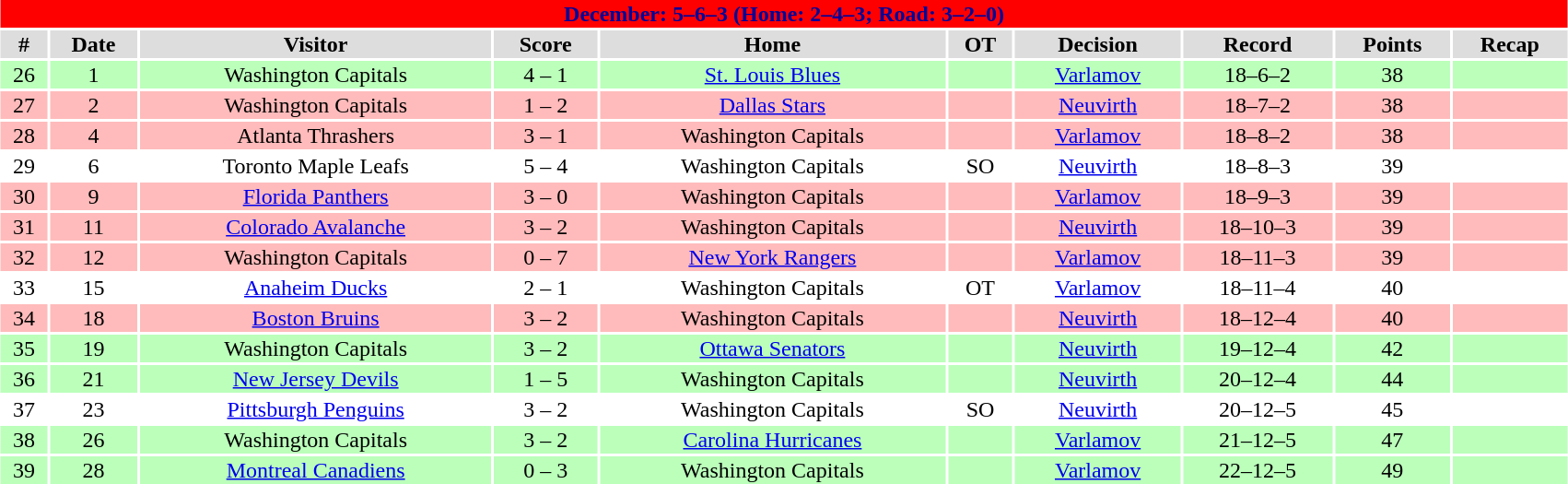<table class="toccolours collapsible collapsed" width=90% style="clear:both; margin:1.5em auto; text-align:center">
<tr>
<th colspan=11 style="background:#FF0000; color:#000099;">December: 5–6–3 (Home: 2–4–3; Road: 3–2–0)</th>
</tr>
<tr align="center" bgcolor="#dddddd">
<td><strong>#</strong></td>
<td><strong>Date</strong></td>
<td><strong>Visitor</strong></td>
<td><strong>Score</strong></td>
<td><strong>Home</strong></td>
<td><strong>OT</strong></td>
<td><strong>Decision</strong></td>
<td><strong>Record</strong></td>
<td><strong>Points</strong></td>
<td><strong>Recap</strong></td>
</tr>
<tr style="text-align:center; background:#bfb;">
<td>26</td>
<td>1</td>
<td>Washington Capitals</td>
<td>4 – 1</td>
<td><a href='#'>St. Louis Blues</a></td>
<td></td>
<td><a href='#'>Varlamov</a></td>
<td>18–6–2</td>
<td>38</td>
<td></td>
</tr>
<tr style="text-align:center; background:#fbb;">
<td>27</td>
<td>2</td>
<td>Washington Capitals</td>
<td>1 – 2</td>
<td><a href='#'>Dallas Stars</a></td>
<td></td>
<td><a href='#'>Neuvirth</a></td>
<td>18–7–2</td>
<td>38</td>
<td></td>
</tr>
<tr style="text-align:center; background:#fbb;">
<td>28</td>
<td>4</td>
<td>Atlanta Thrashers</td>
<td>3 – 1</td>
<td>Washington Capitals</td>
<td></td>
<td><a href='#'>Varlamov</a></td>
<td>18–8–2</td>
<td>38</td>
<td></td>
</tr>
<tr align="center" bgcolor="">
<td>29</td>
<td>6</td>
<td>Toronto Maple Leafs</td>
<td>5 – 4</td>
<td>Washington Capitals</td>
<td>SO</td>
<td><a href='#'>Neuvirth</a></td>
<td>18–8–3</td>
<td>39</td>
<td></td>
</tr>
<tr style="text-align:center; background:#fbb;">
<td>30</td>
<td>9</td>
<td><a href='#'>Florida Panthers</a></td>
<td>3 – 0</td>
<td>Washington Capitals</td>
<td></td>
<td><a href='#'>Varlamov</a></td>
<td>18–9–3</td>
<td>39</td>
<td><br></td>
</tr>
<tr style="text-align:center; background:#fbb; ">
<td>31</td>
<td>11</td>
<td><a href='#'>Colorado Avalanche</a></td>
<td>3 – 2</td>
<td>Washington Capitals</td>
<td></td>
<td><a href='#'>Neuvirth</a></td>
<td>18–10–3</td>
<td>39</td>
<td></td>
</tr>
<tr style="text-align:center; background:#fbb; ">
<td>32</td>
<td>12</td>
<td>Washington Capitals</td>
<td>0 – 7</td>
<td><a href='#'>New York Rangers</a></td>
<td></td>
<td><a href='#'>Varlamov</a></td>
<td>18–11–3</td>
<td>39</td>
<td></td>
</tr>
<tr style="text-align:center; background:">
<td>33</td>
<td>15</td>
<td><a href='#'>Anaheim Ducks</a></td>
<td>2 – 1</td>
<td>Washington Capitals</td>
<td>OT</td>
<td><a href='#'>Varlamov</a></td>
<td>18–11–4</td>
<td>40</td>
<td></td>
</tr>
<tr style="text-align:center; background:#fbb; ">
<td>34</td>
<td>18</td>
<td><a href='#'>Boston Bruins</a></td>
<td>3 – 2</td>
<td>Washington Capitals</td>
<td></td>
<td><a href='#'>Neuvirth</a></td>
<td>18–12–4</td>
<td>40</td>
<td></td>
</tr>
<tr style="text-align:center; background:#bfb; ">
<td>35</td>
<td>19</td>
<td>Washington Capitals</td>
<td>3 – 2</td>
<td><a href='#'>Ottawa Senators</a></td>
<td></td>
<td><a href='#'>Neuvirth</a></td>
<td>19–12–4</td>
<td>42</td>
<td></td>
</tr>
<tr style="text-align:center; background:#bfb; ">
<td>36</td>
<td>21</td>
<td><a href='#'>New Jersey Devils</a></td>
<td>1 – 5</td>
<td>Washington Capitals</td>
<td></td>
<td><a href='#'>Neuvirth</a></td>
<td>20–12–4</td>
<td>44</td>
<td></td>
</tr>
<tr align="center" bgcolor="">
<td>37</td>
<td>23</td>
<td><a href='#'>Pittsburgh Penguins</a></td>
<td>3 – 2</td>
<td>Washington Capitals</td>
<td>SO</td>
<td><a href='#'>Neuvirth</a></td>
<td>20–12–5</td>
<td>45</td>
<td></td>
</tr>
<tr style="text-align:center; background:#bfb; ">
<td>38</td>
<td>26</td>
<td>Washington Capitals</td>
<td>3 – 2</td>
<td><a href='#'>Carolina Hurricanes</a></td>
<td></td>
<td><a href='#'>Varlamov</a></td>
<td>21–12–5</td>
<td>47</td>
<td></td>
</tr>
<tr style="text-align:center; background:#bfb; ">
<td>39</td>
<td>28</td>
<td><a href='#'>Montreal Canadiens</a></td>
<td>0 – 3</td>
<td>Washington Capitals</td>
<td></td>
<td><a href='#'>Varlamov</a></td>
<td>22–12–5</td>
<td>49</td>
<td></td>
</tr>
</table>
